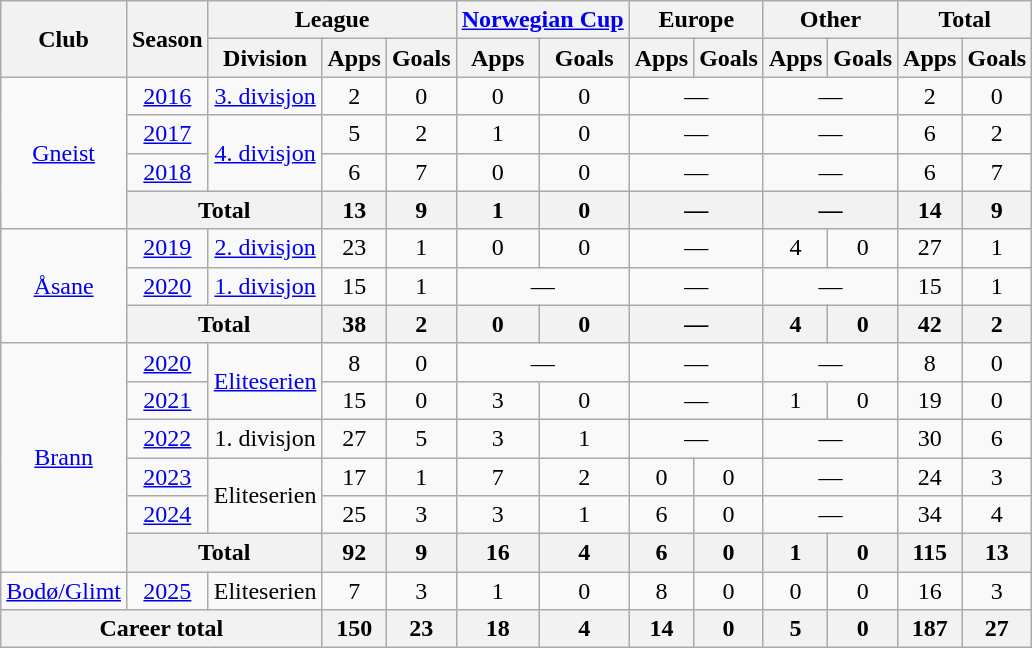<table class="wikitable" style="text-align: center;">
<tr>
<th rowspan=2>Club</th>
<th rowspan=2>Season</th>
<th colspan=3>League</th>
<th colspan=2><a href='#'>Norwegian Cup</a></th>
<th colspan=2>Europe</th>
<th colspan=2>Other</th>
<th colspan=2>Total</th>
</tr>
<tr>
<th>Division</th>
<th>Apps</th>
<th>Goals</th>
<th>Apps</th>
<th>Goals</th>
<th>Apps</th>
<th>Goals</th>
<th>Apps</th>
<th>Goals</th>
<th>Apps</th>
<th>Goals</th>
</tr>
<tr>
<td rowspan=4><a href='#'>Gneist</a></td>
<td><a href='#'>2016</a></td>
<td><a href='#'>3. divisjon</a></td>
<td>2</td>
<td>0</td>
<td>0</td>
<td>0</td>
<td colspan=2>—</td>
<td colspan=2>—</td>
<td>2</td>
<td>0</td>
</tr>
<tr>
<td><a href='#'>2017</a></td>
<td rowspan=2><a href='#'>4. divisjon</a></td>
<td>5</td>
<td>2</td>
<td>1</td>
<td>0</td>
<td colspan=2>—</td>
<td colspan=2>—</td>
<td>6</td>
<td>2</td>
</tr>
<tr>
<td><a href='#'>2018</a></td>
<td>6</td>
<td>7</td>
<td>0</td>
<td>0</td>
<td colspan=2>—</td>
<td colspan=2>—</td>
<td>6</td>
<td>7</td>
</tr>
<tr>
<th colspan=2>Total</th>
<th>13</th>
<th>9</th>
<th>1</th>
<th>0</th>
<th colspan=2>—</th>
<th colspan=2>—</th>
<th>14</th>
<th>9</th>
</tr>
<tr>
<td rowspan=3><a href='#'>Åsane</a></td>
<td><a href='#'>2019</a></td>
<td><a href='#'>2. divisjon</a></td>
<td>23</td>
<td>1</td>
<td>0</td>
<td>0</td>
<td colspan=2>—</td>
<td>4</td>
<td>0</td>
<td>27</td>
<td>1</td>
</tr>
<tr>
<td><a href='#'>2020</a></td>
<td><a href='#'>1. divisjon</a></td>
<td>15</td>
<td>1</td>
<td colspan=2>—</td>
<td colspan=2>—</td>
<td colspan=2>—</td>
<td>15</td>
<td>1</td>
</tr>
<tr>
<th colspan=2>Total</th>
<th>38</th>
<th>2</th>
<th>0</th>
<th>0</th>
<th colspan=2>—</th>
<th>4</th>
<th>0</th>
<th>42</th>
<th>2</th>
</tr>
<tr>
<td rowspan=6><a href='#'>Brann</a></td>
<td><a href='#'>2020</a></td>
<td rowspan=2><a href='#'>Eliteserien</a></td>
<td>8</td>
<td>0</td>
<td colspan=2>—</td>
<td colspan=2>—</td>
<td colspan=2>—</td>
<td>8</td>
<td>0</td>
</tr>
<tr>
<td><a href='#'>2021</a></td>
<td>15</td>
<td>0</td>
<td>3</td>
<td>0</td>
<td colspan=2>—</td>
<td>1</td>
<td>0</td>
<td>19</td>
<td>0</td>
</tr>
<tr>
<td><a href='#'>2022</a></td>
<td>1. divisjon</td>
<td>27</td>
<td>5</td>
<td>3</td>
<td>1</td>
<td colspan=2>—</td>
<td colspan=2>—</td>
<td>30</td>
<td>6</td>
</tr>
<tr>
<td><a href='#'>2023</a></td>
<td rowspan=2>Eliteserien</td>
<td>17</td>
<td>1</td>
<td>7</td>
<td>2</td>
<td>0</td>
<td>0</td>
<td colspan=2>—</td>
<td>24</td>
<td>3</td>
</tr>
<tr>
<td><a href='#'>2024</a></td>
<td>25</td>
<td>3</td>
<td>3</td>
<td>1</td>
<td>6</td>
<td>0</td>
<td colspan=2>—</td>
<td>34</td>
<td>4</td>
</tr>
<tr>
<th colspan=2>Total</th>
<th>92</th>
<th>9</th>
<th>16</th>
<th>4</th>
<th>6</th>
<th>0</th>
<th>1</th>
<th>0</th>
<th>115</th>
<th>13</th>
</tr>
<tr>
<td><a href='#'>Bodø/Glimt</a></td>
<td><a href='#'>2025</a></td>
<td>Eliteserien</td>
<td>7</td>
<td>3</td>
<td>1</td>
<td>0</td>
<td>8</td>
<td>0</td>
<td>0</td>
<td>0</td>
<td>16</td>
<td>3</td>
</tr>
<tr>
<th colspan=3>Career total</th>
<th>150</th>
<th>23</th>
<th>18</th>
<th>4</th>
<th>14</th>
<th>0</th>
<th>5</th>
<th>0</th>
<th>187</th>
<th>27</th>
</tr>
</table>
